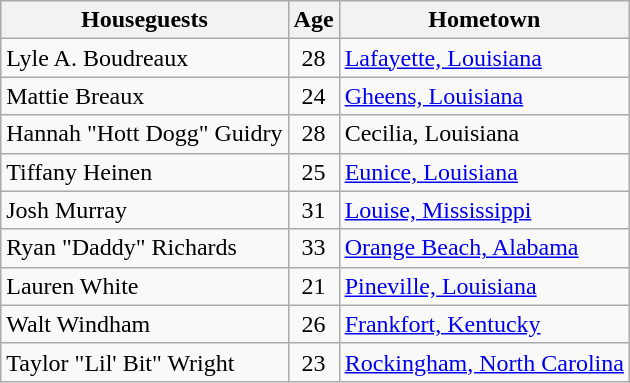<table class="wikitable sortable plainrowheaders">
<tr>
<th scope="col">Houseguests</th>
<th scope="col">Age</th>
<th scope="col">Hometown</th>
</tr>
<tr>
<td scope="row">Lyle A. Boudreaux</td>
<td align="center">28</td>
<td><a href='#'>Lafayette, Louisiana</a></td>
</tr>
<tr>
<td scope="row">Mattie Breaux</td>
<td align="center">24</td>
<td><a href='#'>Gheens, Louisiana</a></td>
</tr>
<tr>
<td scope="row">Hannah "Hott Dogg" Guidry<br></td>
<td align="center">28</td>
<td>Cecilia, Louisiana</td>
</tr>
<tr>
<td scope="row">Tiffany Heinen</td>
<td align="center">25</td>
<td><a href='#'>Eunice, Louisiana</a></td>
</tr>
<tr>
<td scope="row">Josh Murray</td>
<td align="center">31</td>
<td><a href='#'>Louise, Mississippi</a></td>
</tr>
<tr>
<td scope="row">Ryan "Daddy" Richards</td>
<td align="center">33</td>
<td><a href='#'>Orange Beach, Alabama</a></td>
</tr>
<tr>
<td scope="row">Lauren White</td>
<td align="center">21</td>
<td><a href='#'>Pineville, Louisiana</a></td>
</tr>
<tr>
<td scope="row">Walt Windham</td>
<td align="center">26</td>
<td><a href='#'>Frankfort, Kentucky</a></td>
</tr>
<tr>
<td scope="row">Taylor "Lil' Bit" Wright<br></td>
<td align="center">23</td>
<td><a href='#'>Rockingham, North Carolina</a></td>
</tr>
</table>
